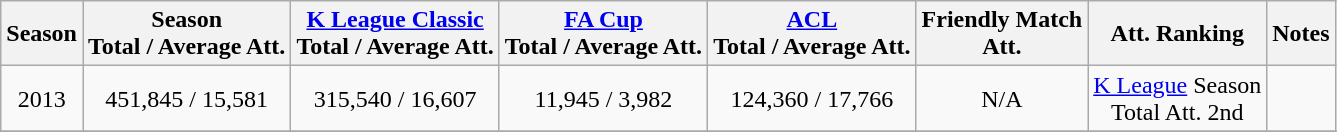<table class="wikitable" style="text-align:center">
<tr>
<th>Season</th>
<th>Season<br>Total / Average Att.</th>
<th><a href='#'>K League Classic</a><br>Total / Average Att.</th>
<th><a href='#'>FA Cup</a><br>Total / Average Att.</th>
<th><a href='#'>ACL</a><br>Total / Average Att.</th>
<th>Friendly Match<br> Att.</th>
<th>Att. Ranking</th>
<th>Notes</th>
</tr>
<tr>
<td>2013</td>
<td>451,845 / 15,581</td>
<td>315,540 / 16,607</td>
<td>11,945 / 3,982</td>
<td>124,360 / 17,766</td>
<td>N/A</td>
<td><a href='#'>K League</a> Season<br>Total Att. 2nd</td>
<td></td>
</tr>
<tr>
</tr>
</table>
